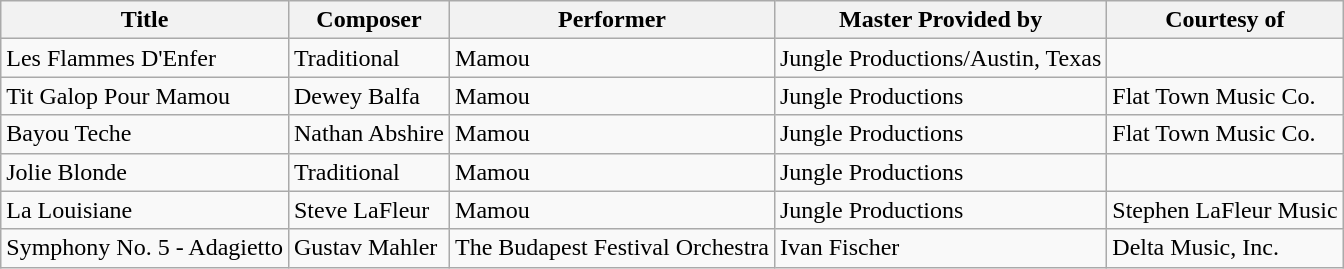<table class="wikitable">
<tr>
<th>Title</th>
<th>Composer</th>
<th>Performer</th>
<th>Master Provided by</th>
<th>Courtesy of</th>
</tr>
<tr>
<td>Les Flammes D'Enfer</td>
<td>Traditional</td>
<td>Mamou</td>
<td>Jungle Productions/Austin, Texas</td>
<td></td>
</tr>
<tr>
<td>Tit Galop Pour Mamou</td>
<td>Dewey Balfa</td>
<td>Mamou</td>
<td>Jungle Productions</td>
<td>Flat Town Music Co.</td>
</tr>
<tr>
<td>Bayou Teche</td>
<td>Nathan Abshire</td>
<td>Mamou</td>
<td>Jungle Productions</td>
<td>Flat Town Music Co.</td>
</tr>
<tr>
<td>Jolie Blonde</td>
<td>Traditional</td>
<td>Mamou</td>
<td>Jungle Productions</td>
<td></td>
</tr>
<tr>
<td>La Louisiane</td>
<td>Steve LaFleur</td>
<td>Mamou</td>
<td>Jungle Productions</td>
<td>Stephen LaFleur Music</td>
</tr>
<tr>
<td>Symphony No. 5 - Adagietto</td>
<td>Gustav Mahler</td>
<td>The Budapest Festival Orchestra</td>
<td>Ivan Fischer</td>
<td>Delta Music, Inc.</td>
</tr>
</table>
